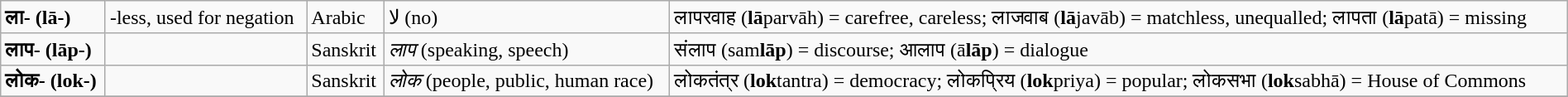<table class="wikitable sortable" width="100%">
<tr>
<td><strong>ला- (lā-)</strong></td>
<td>-less, used for negation</td>
<td>Arabic</td>
<td>لا (no)</td>
<td>लापरवाह (<strong>lā</strong>parvāh) = carefree, careless; लाजवाब (<strong>lā</strong>javāb) = matchless, unequalled; लापता (<strong>lā</strong>patā) = missing</td>
</tr>
<tr>
<td><strong>लाप- (lāp-)</strong></td>
<td></td>
<td>Sanskrit</td>
<td><em>लाप</em> (speaking, speech)</td>
<td>संलाप (sam<strong>lāp</strong>) = discourse; आलाप (ā<strong>lāp</strong>) = dialogue</td>
</tr>
<tr>
<td><strong>लोक- (lok-)</strong></td>
<td></td>
<td>Sanskrit</td>
<td><em>लोक</em> (people, public, human race)</td>
<td>लोकतंत्र (<strong>lok</strong>tantra) = democracy; लोकप्रिय (<strong>lok</strong>priya) = popular; लोकसभा (<strong>lok</strong>sabhā) = House of Commons</td>
</tr>
<tr>
</tr>
</table>
